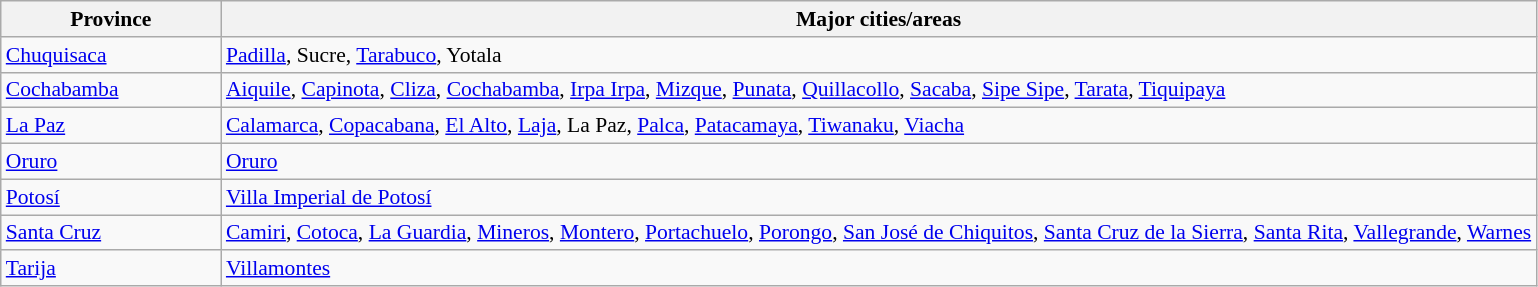<table class="wikitable" " style="font-size:90%">
<tr>
<th style="width:140px;">Province</th>
<th>Major cities/areas</th>
</tr>
<tr>
<td> <a href='#'>Chuquisaca</a></td>
<td><a href='#'>Padilla</a>, Sucre, <a href='#'>Tarabuco</a>, Yotala</td>
</tr>
<tr>
<td> <a href='#'>Cochabamba</a></td>
<td><a href='#'>Aiquile</a>, <a href='#'>Capinota</a>, <a href='#'>Cliza</a>, <a href='#'>Cochabamba</a>, <a href='#'>Irpa Irpa</a>, <a href='#'>Mizque</a>, <a href='#'>Punata</a>, <a href='#'>Quillacollo</a>, <a href='#'>Sacaba</a>, <a href='#'>Sipe Sipe</a>, <a href='#'>Tarata</a>, <a href='#'>Tiquipaya</a></td>
</tr>
<tr>
<td> <a href='#'>La Paz</a></td>
<td><a href='#'>Calamarca</a>, <a href='#'>Copacabana</a>, <a href='#'>El Alto</a>, <a href='#'>Laja</a>, La Paz, <a href='#'>Palca</a>, <a href='#'>Patacamaya</a>, <a href='#'>Tiwanaku</a>, <a href='#'>Viacha</a></td>
</tr>
<tr>
<td> <a href='#'>Oruro</a></td>
<td><a href='#'>Oruro</a></td>
</tr>
<tr>
<td> <a href='#'>Potosí</a></td>
<td><a href='#'>Villa Imperial de Potosí</a></td>
</tr>
<tr>
<td> <a href='#'>Santa Cruz</a></td>
<td><a href='#'>Camiri</a>, <a href='#'>Cotoca</a>, <a href='#'>La Guardia</a>, <a href='#'>Mineros</a>, <a href='#'>Montero</a>, <a href='#'>Portachuelo</a>, <a href='#'>Porongo</a>, <a href='#'>San José de Chiquitos</a>, <a href='#'>Santa Cruz de la Sierra</a>, <a href='#'>Santa Rita</a>, <a href='#'>Vallegrande</a>, <a href='#'>Warnes</a></td>
</tr>
<tr>
<td> <a href='#'>Tarija</a></td>
<td><a href='#'>Villamontes</a></td>
</tr>
</table>
